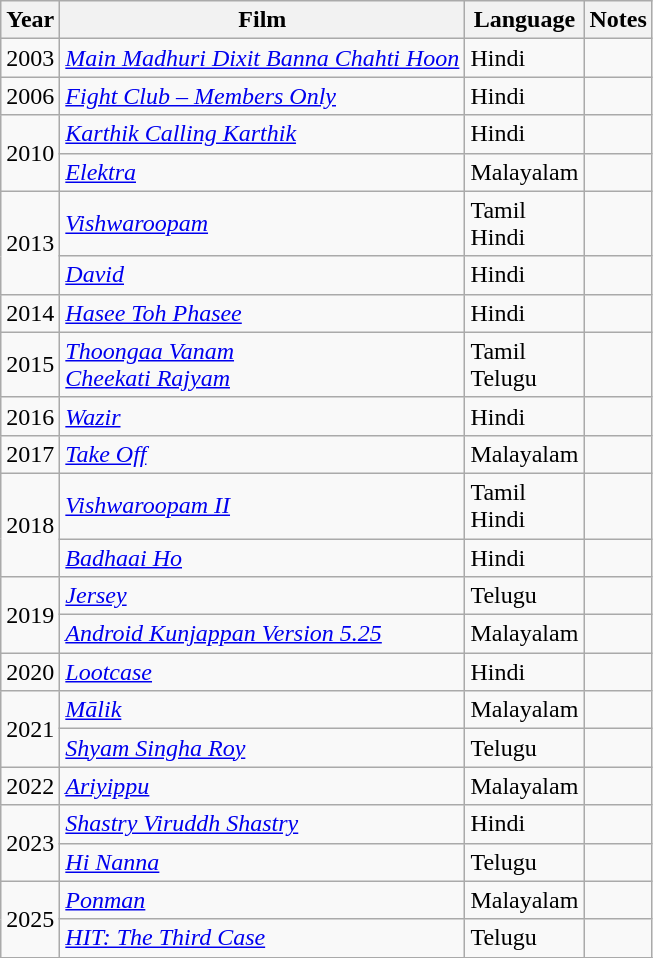<table class="wikitable sortable">
<tr>
<th>Year</th>
<th>Film</th>
<th>Language</th>
<th>Notes</th>
</tr>
<tr>
<td>2003</td>
<td><em><a href='#'>Main Madhuri Dixit Banna Chahti Hoon</a></em></td>
<td>Hindi</td>
<td></td>
</tr>
<tr>
<td>2006</td>
<td><em><a href='#'>Fight Club – Members Only</a></em></td>
<td>Hindi</td>
<td></td>
</tr>
<tr>
<td rowspan=2>2010</td>
<td><em><a href='#'>Karthik Calling Karthik</a></em></td>
<td>Hindi</td>
<td></td>
</tr>
<tr>
<td><em><a href='#'>Elektra</a></em></td>
<td>Malayalam</td>
<td></td>
</tr>
<tr>
<td rowspan=2>2013</td>
<td><em><a href='#'>Vishwaroopam</a></em></td>
<td>Tamil<br>Hindi</td>
<td></td>
</tr>
<tr>
<td><em><a href='#'>David</a></em></td>
<td>Hindi</td>
<td></td>
</tr>
<tr>
<td>2014</td>
<td><em><a href='#'>Hasee Toh Phasee</a></em></td>
<td>Hindi</td>
<td></td>
</tr>
<tr>
<td>2015</td>
<td><em><a href='#'>Thoongaa Vanam</a></em><br><em><a href='#'>Cheekati Rajyam</a></em></td>
<td>Tamil<br>Telugu</td>
<td></td>
</tr>
<tr>
<td>2016</td>
<td><em><a href='#'>Wazir</a></em></td>
<td>Hindi</td>
<td></td>
</tr>
<tr>
<td>2017</td>
<td><em><a href='#'>Take Off</a></em></td>
<td>Malayalam</td>
<td></td>
</tr>
<tr>
<td rowspan=2>2018</td>
<td><em><a href='#'>Vishwaroopam II</a></em></td>
<td>Tamil<br>Hindi</td>
<td></td>
</tr>
<tr>
<td><em><a href='#'>Badhaai Ho</a></em></td>
<td>Hindi</td>
<td></td>
</tr>
<tr>
<td rowspan=2>2019</td>
<td><a href='#'><em>Jersey</em></a></td>
<td>Telugu</td>
<td></td>
</tr>
<tr>
<td><em><a href='#'>Android Kunjappan Version 5.25</a></em></td>
<td>Malayalam</td>
<td></td>
</tr>
<tr>
<td>2020</td>
<td><em><a href='#'>Lootcase</a></em></td>
<td>Hindi</td>
<td></td>
</tr>
<tr>
<td rowspan=2>2021</td>
<td><em><a href='#'>Mālik</a></em></td>
<td>Malayalam</td>
<td></td>
</tr>
<tr>
<td><em><a href='#'>Shyam Singha Roy</a></em></td>
<td>Telugu</td>
<td></td>
</tr>
<tr>
<td>2022</td>
<td><em><a href='#'>Ariyippu</a></em></td>
<td>Malayalam</td>
<td></td>
</tr>
<tr>
<td rowspan="2">2023</td>
<td><em><a href='#'>Shastry Viruddh Shastry</a></em></td>
<td>Hindi</td>
<td></td>
</tr>
<tr>
<td><em><a href='#'>Hi Nanna</a></em></td>
<td>Telugu</td>
<td></td>
</tr>
<tr>
<td rowspan=2>2025</td>
<td><em><a href='#'>Ponman</a></em></td>
<td>Malayalam</td>
<td></td>
</tr>
<tr>
<td><em><a href='#'>HIT: The Third Case</a></em></td>
<td>Telugu</td>
<td></td>
</tr>
<tr>
</tr>
</table>
